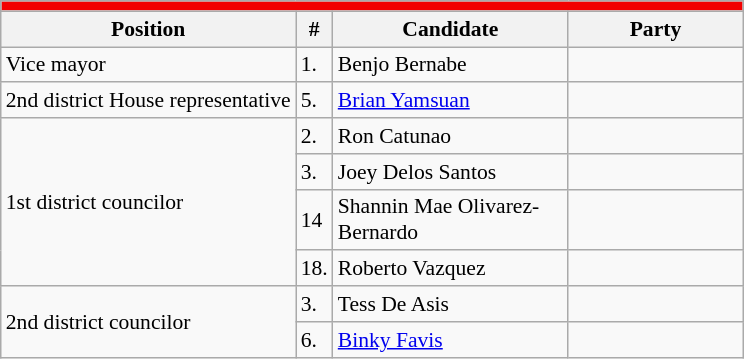<table class=wikitable style="font-size:90%">
<tr>
<td colspan="5" bgcolor="#f20000"></td>
</tr>
<tr>
<th>Position</th>
<th>#</th>
<th width=150px>Candidate</th>
<th colspan="2" width="110px">Party</th>
</tr>
<tr>
<td>Vice mayor</td>
<td>1.</td>
<td>Benjo Bernabe</td>
<td></td>
</tr>
<tr>
<td>2nd district House representative</td>
<td>5.</td>
<td><a href='#'>Brian Yamsuan</a></td>
<td></td>
</tr>
<tr>
<td rowspan="4">1st district councilor</td>
<td>2.</td>
<td>Ron Catunao</td>
<td></td>
</tr>
<tr>
<td>3.</td>
<td>Joey Delos Santos</td>
<td></td>
</tr>
<tr>
<td>14</td>
<td>Shannin Mae Olivarez-Bernardo</td>
<td></td>
</tr>
<tr>
<td>18.</td>
<td>Roberto Vazquez</td>
<td></td>
</tr>
<tr>
<td rowspan="2">2nd district councilor</td>
<td>3.</td>
<td>Tess De Asis</td>
<td></td>
</tr>
<tr>
<td>6.</td>
<td><a href='#'>Binky Favis</a></td>
<td></td>
</tr>
</table>
